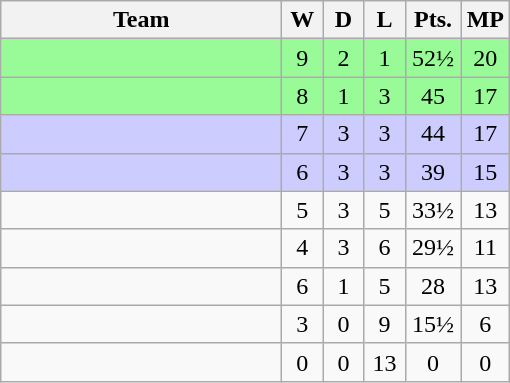<table class="wikitable" style="text-align:center">
<tr>
<th width=180px>Team</th>
<th width=20px>W</th>
<th width=20px>D</th>
<th width=20px>L</th>
<th width=30px>Pts.</th>
<th width=25px>MP</th>
</tr>
<tr bgcolor="#98fb98">
<td align=left></td>
<td>9</td>
<td>2</td>
<td>1</td>
<td>52½</td>
<td>20</td>
</tr>
<tr bgcolor="#98fb98">
<td align=left></td>
<td>8</td>
<td>1</td>
<td>3</td>
<td>45</td>
<td>17</td>
</tr>
<tr bgcolor="#CCCCFF">
<td align=left></td>
<td>7</td>
<td>3</td>
<td>3</td>
<td>44</td>
<td>17</td>
</tr>
<tr bgcolor="#CCCCFF">
<td align=left></td>
<td>6</td>
<td>3</td>
<td>3</td>
<td>39</td>
<td>15</td>
</tr>
<tr>
<td align=left><em></em></td>
<td>5</td>
<td>3</td>
<td>5</td>
<td>33½</td>
<td>13</td>
</tr>
<tr>
<td align=left><strong></strong></td>
<td>4</td>
<td>3</td>
<td>6</td>
<td>29½</td>
<td>11</td>
</tr>
<tr>
<td align=left></td>
<td>6</td>
<td>1</td>
<td>5</td>
<td>28</td>
<td>13</td>
</tr>
<tr>
<td align=left></td>
<td>3</td>
<td>0</td>
<td>9</td>
<td>15½</td>
<td>6</td>
</tr>
<tr>
<td align=left><em></em></td>
<td>0</td>
<td>0</td>
<td>13</td>
<td>0</td>
<td>0</td>
</tr>
</table>
